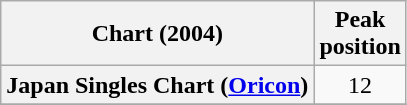<table class="wikitable plainrowheaders">
<tr>
<th>Chart (2004)</th>
<th>Peak<br>position</th>
</tr>
<tr>
<th scope="row">Japan Singles Chart (<a href='#'>Oricon</a>)</th>
<td align="center">12</td>
</tr>
<tr>
</tr>
</table>
